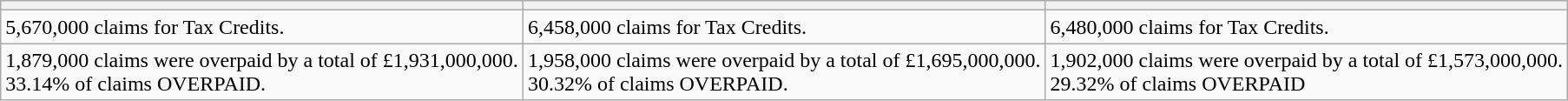<table class="wikitable" border="1">
<tr>
<th></th>
<th></th>
<th></th>
</tr>
<tr>
<td>5,670,000 claims for Tax Credits.</td>
<td>6,458,000 claims for Tax Credits.</td>
<td>6,480,000 claims for Tax Credits.</td>
</tr>
<tr>
<td>1,879,000 claims were overpaid by a total of £1,931,000,000.<br>33.14% of claims OVERPAID.</td>
<td>1,958,000 claims were overpaid by a total of £1,695,000,000.<br>30.32% of claims OVERPAID.</td>
<td>1,902,000 claims were overpaid by a total of £1,573,000,000.<br>29.32% of claims OVERPAID</td>
</tr>
</table>
